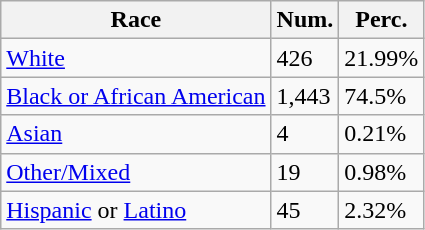<table class="wikitable">
<tr>
<th>Race</th>
<th>Num.</th>
<th>Perc.</th>
</tr>
<tr>
<td><a href='#'>White</a></td>
<td>426</td>
<td>21.99%</td>
</tr>
<tr>
<td><a href='#'>Black or African American</a></td>
<td>1,443</td>
<td>74.5%</td>
</tr>
<tr>
<td><a href='#'>Asian</a></td>
<td>4</td>
<td>0.21%</td>
</tr>
<tr>
<td><a href='#'>Other/Mixed</a></td>
<td>19</td>
<td>0.98%</td>
</tr>
<tr>
<td><a href='#'>Hispanic</a> or <a href='#'>Latino</a></td>
<td>45</td>
<td>2.32%</td>
</tr>
</table>
